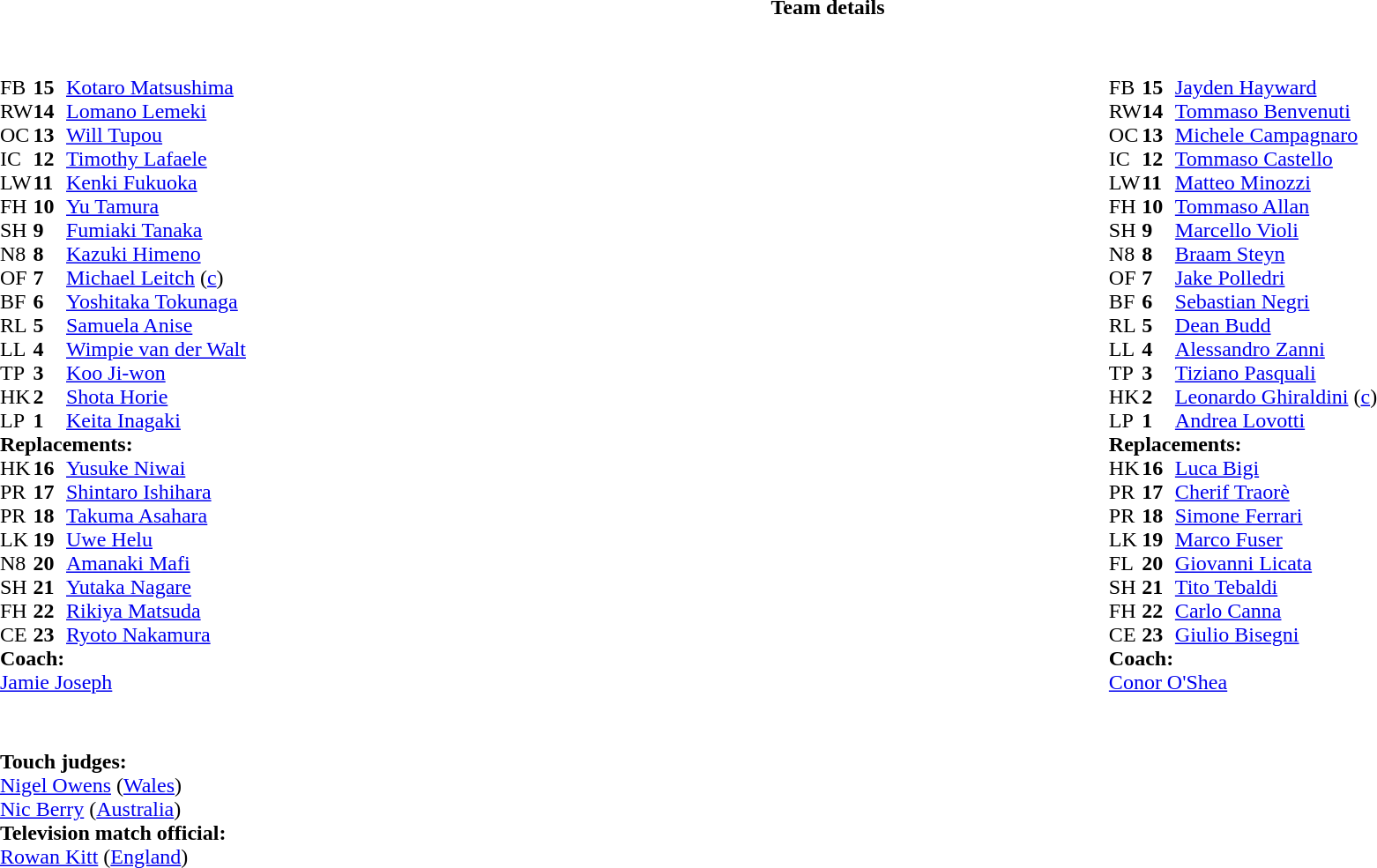<table border="0" style="width:100%;" class="collapsible collapsed">
<tr>
<th>Team details</th>
</tr>
<tr>
<td><br><table style="width:100%;">
<tr>
<td style="vertical-align:top; width:50%;"><br><table style="font-size: 100%" cellspacing="0" cellpadding="0">
<tr>
<th width="25"></th>
<th width="25"></th>
</tr>
<tr>
<td>FB</td>
<td><strong>15</strong></td>
<td><a href='#'>Kotaro Matsushima</a></td>
</tr>
<tr>
<td>RW</td>
<td><strong>14</strong></td>
<td><a href='#'>Lomano Lemeki</a></td>
</tr>
<tr>
<td>OC</td>
<td><strong>13</strong></td>
<td><a href='#'>Will Tupou</a></td>
</tr>
<tr>
<td>IC</td>
<td><strong>12</strong></td>
<td><a href='#'>Timothy Lafaele</a></td>
<td></td>
<td></td>
</tr>
<tr>
<td>LW</td>
<td><strong>11</strong></td>
<td><a href='#'>Kenki Fukuoka</a></td>
</tr>
<tr>
<td>FH</td>
<td><strong>10</strong></td>
<td><a href='#'>Yu Tamura</a></td>
<td></td>
<td></td>
</tr>
<tr>
<td>SH</td>
<td><strong>9</strong></td>
<td><a href='#'>Fumiaki Tanaka</a></td>
<td></td>
<td></td>
</tr>
<tr>
<td>N8</td>
<td><strong>8</strong></td>
<td><a href='#'>Kazuki Himeno</a></td>
</tr>
<tr>
<td>OF</td>
<td><strong>7</strong></td>
<td><a href='#'>Michael Leitch</a> (<a href='#'>c</a>)</td>
</tr>
<tr>
<td>BF</td>
<td><strong>6</strong></td>
<td><a href='#'>Yoshitaka Tokunaga</a></td>
<td></td>
<td></td>
</tr>
<tr>
<td>RL</td>
<td><strong>5</strong></td>
<td><a href='#'>Samuela Anise</a></td>
<td></td>
</tr>
<tr>
<td>LL</td>
<td><strong>4</strong></td>
<td><a href='#'>Wimpie van der Walt</a></td>
<td></td>
<td></td>
</tr>
<tr>
<td>TP</td>
<td><strong>3</strong></td>
<td><a href='#'>Koo Ji-won</a></td>
<td></td>
<td></td>
</tr>
<tr>
<td>HK</td>
<td><strong>2</strong></td>
<td><a href='#'>Shota Horie</a></td>
<td></td>
<td></td>
</tr>
<tr>
<td>LP</td>
<td><strong>1</strong></td>
<td><a href='#'>Keita Inagaki</a></td>
<td></td>
<td></td>
</tr>
<tr>
<td colspan="3"><strong>Replacements:</strong></td>
</tr>
<tr>
<td>HK</td>
<td><strong>16</strong></td>
<td><a href='#'>Yusuke Niwai</a></td>
<td></td>
<td></td>
</tr>
<tr>
<td>PR</td>
<td><strong>17</strong></td>
<td><a href='#'>Shintaro Ishihara</a></td>
<td></td>
<td></td>
</tr>
<tr>
<td>PR</td>
<td><strong>18</strong></td>
<td><a href='#'>Takuma Asahara</a></td>
<td></td>
<td></td>
</tr>
<tr>
<td>LK</td>
<td><strong>19</strong></td>
<td><a href='#'>Uwe Helu</a></td>
<td></td>
<td></td>
</tr>
<tr>
<td>N8</td>
<td><strong>20</strong></td>
<td><a href='#'>Amanaki Mafi</a></td>
<td></td>
<td></td>
</tr>
<tr>
<td>SH</td>
<td><strong>21</strong></td>
<td><a href='#'>Yutaka Nagare</a></td>
<td></td>
<td></td>
</tr>
<tr>
<td>FH</td>
<td><strong>22</strong></td>
<td><a href='#'>Rikiya Matsuda</a></td>
<td></td>
<td></td>
</tr>
<tr>
<td>CE</td>
<td><strong>23</strong></td>
<td><a href='#'>Ryoto Nakamura</a></td>
<td></td>
<td></td>
</tr>
<tr>
<td colspan="3"><strong>Coach:</strong></td>
</tr>
<tr>
<td colspan="4"> <a href='#'>Jamie Joseph</a></td>
</tr>
</table>
</td>
<td style="vertical-align:top; width:50%;"><br><table cellspacing="0" cellpadding="0" style="font-size:100%; margin:auto;">
<tr>
<th width="25"></th>
<th width="25"></th>
</tr>
<tr>
<td>FB</td>
<td><strong>15</strong></td>
<td><a href='#'>Jayden Hayward</a></td>
</tr>
<tr>
<td>RW</td>
<td><strong>14</strong></td>
<td><a href='#'>Tommaso Benvenuti</a></td>
</tr>
<tr>
<td>OC</td>
<td><strong>13</strong></td>
<td><a href='#'>Michele Campagnaro</a></td>
<td></td>
<td></td>
</tr>
<tr>
<td>IC</td>
<td><strong>12</strong></td>
<td><a href='#'>Tommaso Castello</a></td>
</tr>
<tr>
<td>LW</td>
<td><strong>11</strong></td>
<td><a href='#'>Matteo Minozzi</a></td>
</tr>
<tr>
<td>FH</td>
<td><strong>10</strong></td>
<td><a href='#'>Tommaso Allan</a></td>
</tr>
<tr>
<td>SH</td>
<td><strong>9</strong></td>
<td><a href='#'>Marcello Violi</a></td>
<td></td>
<td></td>
</tr>
<tr>
<td>N8</td>
<td><strong>8</strong></td>
<td><a href='#'>Braam Steyn</a></td>
</tr>
<tr>
<td>OF</td>
<td><strong>7</strong></td>
<td><a href='#'>Jake Polledri</a></td>
<td></td>
<td></td>
</tr>
<tr>
<td>BF</td>
<td><strong>6</strong></td>
<td><a href='#'>Sebastian Negri</a></td>
</tr>
<tr>
<td>RL</td>
<td><strong>5</strong></td>
<td><a href='#'>Dean Budd</a></td>
</tr>
<tr>
<td>LL</td>
<td><strong>4</strong></td>
<td><a href='#'>Alessandro Zanni</a></td>
<td></td>
<td></td>
</tr>
<tr>
<td>TP</td>
<td><strong>3</strong></td>
<td><a href='#'>Tiziano Pasquali</a></td>
<td></td>
<td></td>
</tr>
<tr>
<td>HK</td>
<td><strong>2</strong></td>
<td><a href='#'>Leonardo Ghiraldini</a> (<a href='#'>c</a>)</td>
<td></td>
<td></td>
</tr>
<tr>
<td>LP</td>
<td><strong>1</strong></td>
<td><a href='#'>Andrea Lovotti</a></td>
<td></td>
<td></td>
</tr>
<tr>
<td colspan=3><strong>Replacements:</strong></td>
</tr>
<tr>
<td>HK</td>
<td><strong>16</strong></td>
<td><a href='#'>Luca Bigi</a></td>
<td></td>
<td></td>
</tr>
<tr>
<td>PR</td>
<td><strong>17</strong></td>
<td><a href='#'>Cherif Traorè</a></td>
<td></td>
<td></td>
</tr>
<tr>
<td>PR</td>
<td><strong>18</strong></td>
<td><a href='#'>Simone Ferrari</a></td>
<td></td>
<td></td>
</tr>
<tr>
<td>LK</td>
<td><strong>19</strong></td>
<td><a href='#'>Marco Fuser</a></td>
<td></td>
<td></td>
</tr>
<tr>
<td>FL</td>
<td><strong>20</strong></td>
<td><a href='#'>Giovanni Licata</a></td>
<td></td>
<td></td>
</tr>
<tr>
<td>SH</td>
<td><strong>21</strong></td>
<td><a href='#'>Tito Tebaldi</a></td>
<td></td>
<td></td>
</tr>
<tr>
<td>FH</td>
<td><strong>22</strong></td>
<td><a href='#'>Carlo Canna</a></td>
</tr>
<tr>
<td>CE</td>
<td><strong>23</strong></td>
<td><a href='#'>Giulio Bisegni</a></td>
<td></td>
<td></td>
</tr>
<tr>
<td colspan=3><strong>Coach:</strong></td>
</tr>
<tr>
<td colspan="4"> <a href='#'>Conor O'Shea</a></td>
</tr>
</table>
</td>
</tr>
</table>
<table style="width:100%; font-size:100%;">
<tr>
<td><br><br><strong>Touch judges:</strong>
<br><a href='#'>Nigel Owens</a> (<a href='#'>Wales</a>)
<br><a href='#'>Nic Berry</a> (<a href='#'>Australia</a>)
<br><strong>Television match official:</strong>
<br><a href='#'>Rowan Kitt</a> (<a href='#'>England</a>)</td>
</tr>
</table>
</td>
</tr>
</table>
